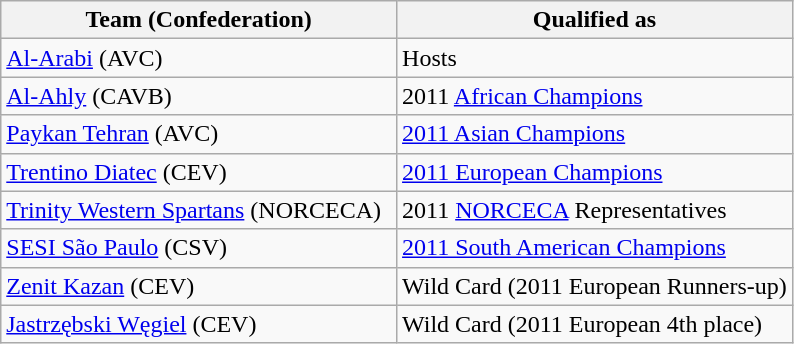<table class="wikitable">
<tr>
<th width=50%>Team (Confederation)</th>
<th width=50%>Qualified as</th>
</tr>
<tr>
<td> <a href='#'>Al-Arabi</a> (AVC)</td>
<td>Hosts</td>
</tr>
<tr>
<td> <a href='#'>Al-Ahly</a> (CAVB)</td>
<td>2011 <a href='#'>African Champions</a></td>
</tr>
<tr>
<td> <a href='#'>Paykan Tehran</a> (AVC)</td>
<td><a href='#'>2011 Asian Champions</a></td>
</tr>
<tr>
<td> <a href='#'>Trentino Diatec</a> (CEV)</td>
<td><a href='#'>2011 European Champions</a></td>
</tr>
<tr>
<td> <a href='#'>Trinity Western Spartans</a> (NORCECA)</td>
<td>2011 <a href='#'>NORCECA</a> Representatives</td>
</tr>
<tr>
<td> <a href='#'>SESI São Paulo</a> (CSV)</td>
<td><a href='#'>2011 South American Champions</a></td>
</tr>
<tr>
<td> <a href='#'>Zenit Kazan</a> (CEV)</td>
<td>Wild Card (2011 European Runners-up)</td>
</tr>
<tr>
<td> <a href='#'>Jastrzębski Węgiel</a> (CEV)</td>
<td>Wild Card (2011 European 4th place)</td>
</tr>
</table>
